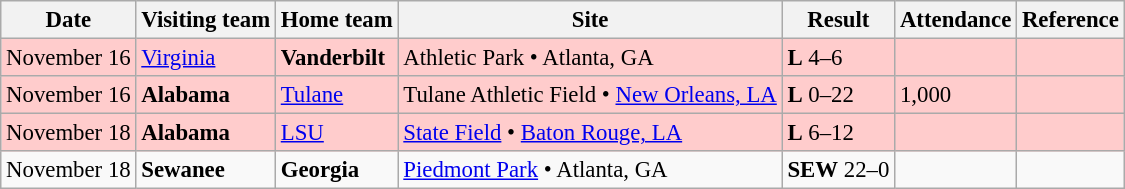<table class="wikitable" style="font-size:95%;">
<tr>
<th>Date</th>
<th>Visiting team</th>
<th>Home team</th>
<th>Site</th>
<th>Result</th>
<th>Attendance</th>
<th class="unsortable">Reference</th>
</tr>
<tr bgcolor=ffcccc>
<td>November 16</td>
<td><a href='#'>Virginia</a></td>
<td><strong>Vanderbilt</strong></td>
<td>Athletic Park • Atlanta, GA</td>
<td><strong>L</strong> 4–6</td>
<td></td>
<td></td>
</tr>
<tr bgcolor=ffcccc>
<td>November 16</td>
<td><strong>Alabama</strong></td>
<td><a href='#'>Tulane</a></td>
<td>Tulane Athletic Field • <a href='#'>New Orleans, LA</a></td>
<td><strong>L</strong> 0–22</td>
<td>1,000</td>
<td></td>
</tr>
<tr bgcolor=ffcccc>
<td>November 18</td>
<td><strong>Alabama</strong></td>
<td><a href='#'>LSU</a></td>
<td><a href='#'>State Field</a> • <a href='#'>Baton Rouge, LA</a></td>
<td><strong>L</strong> 6–12</td>
<td></td>
<td></td>
</tr>
<tr bgcolor=>
<td>November 18</td>
<td><strong>Sewanee</strong></td>
<td><strong>Georgia</strong></td>
<td><a href='#'>Piedmont Park</a> • Atlanta, GA</td>
<td><strong>SEW</strong> 22–0</td>
<td></td>
<td></td>
</tr>
</table>
